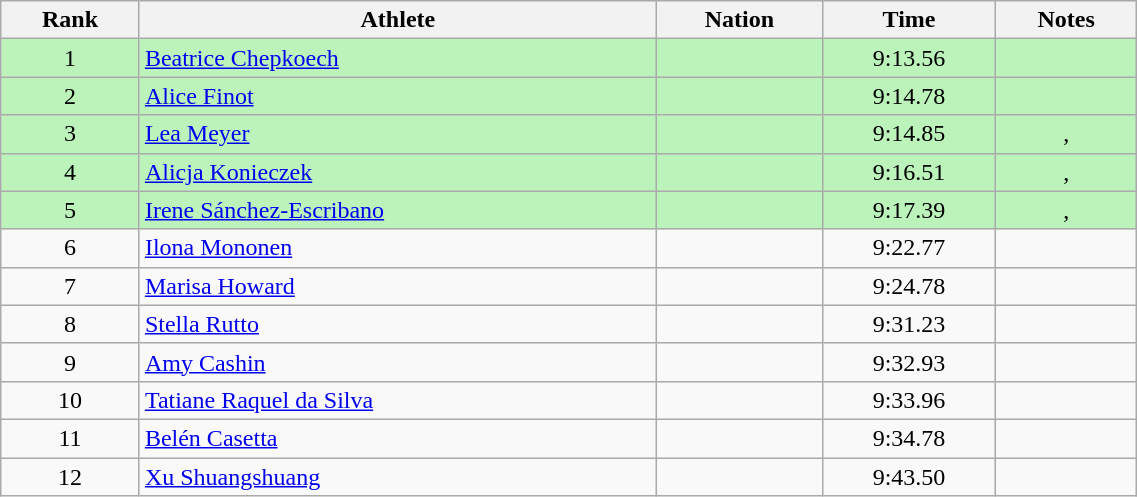<table class="wikitable sortable" style="text-align:center;width: 60%;">
<tr>
<th>Rank</th>
<th>Athlete</th>
<th>Nation</th>
<th>Time</th>
<th>Notes</th>
</tr>
<tr bgcolor=bbf3bb>
<td>1</td>
<td align=left><a href='#'>Beatrice Chepkoech</a></td>
<td align=left></td>
<td>9:13.56</td>
<td></td>
</tr>
<tr bgcolor=bbf3bb>
<td>2</td>
<td align=left><a href='#'>Alice Finot</a></td>
<td align=left></td>
<td>9:14.78</td>
<td></td>
</tr>
<tr bgcolor=bbf3bb>
<td>3</td>
<td align=left><a href='#'>Lea Meyer</a></td>
<td align=left></td>
<td>9:14.85</td>
<td>, </td>
</tr>
<tr bgcolor=bbf3bb>
<td>4</td>
<td align=left><a href='#'>Alicja Konieczek</a></td>
<td align=left></td>
<td>9:16.51</td>
<td>, </td>
</tr>
<tr bgcolor=bbf3bb>
<td>5</td>
<td align=left><a href='#'>Irene Sánchez-Escribano</a></td>
<td align=left></td>
<td>9:17.39</td>
<td>, </td>
</tr>
<tr>
<td>6</td>
<td align=left><a href='#'>Ilona Mononen</a></td>
<td align=left></td>
<td>9:22.77</td>
<td></td>
</tr>
<tr>
<td>7</td>
<td align=left><a href='#'>Marisa Howard</a></td>
<td align=left></td>
<td>9:24.78</td>
<td></td>
</tr>
<tr>
<td>8</td>
<td align=left><a href='#'>Stella Rutto</a></td>
<td align=left></td>
<td>9:31.23</td>
<td></td>
</tr>
<tr>
<td>9</td>
<td align=left><a href='#'>Amy Cashin</a></td>
<td align=left></td>
<td>9:32.93</td>
<td></td>
</tr>
<tr>
<td>10</td>
<td align=left><a href='#'>Tatiane Raquel da Silva</a></td>
<td align=left></td>
<td>9:33.96</td>
<td></td>
</tr>
<tr>
<td>11</td>
<td align=left><a href='#'>Belén Casetta</a></td>
<td align=left></td>
<td>9:34.78</td>
<td></td>
</tr>
<tr>
<td>12</td>
<td align=left><a href='#'>Xu Shuangshuang</a></td>
<td align=left></td>
<td>9:43.50</td>
<td></td>
</tr>
</table>
